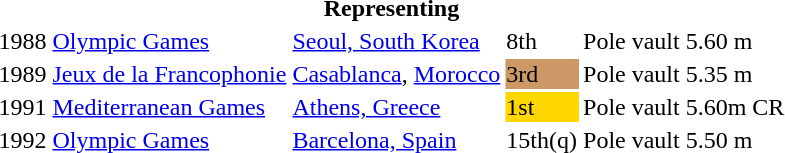<table>
<tr>
<th colspan="6">Representing </th>
</tr>
<tr>
<td>1988</td>
<td><a href='#'>Olympic Games</a></td>
<td><a href='#'>Seoul, South Korea</a></td>
<td>8th</td>
<td>Pole vault</td>
<td>5.60 m</td>
</tr>
<tr>
<td>1989</td>
<td><a href='#'>Jeux de la Francophonie</a></td>
<td><a href='#'>Casablanca</a>, <a href='#'>Morocco</a></td>
<td bgcolor="cc9966">3rd</td>
<td>Pole vault</td>
<td>5.35 m</td>
</tr>
<tr>
<td>1991</td>
<td><a href='#'>Mediterranean Games</a></td>
<td><a href='#'>Athens, Greece</a></td>
<td bgcolor="gold">1st</td>
<td>Pole vault</td>
<td>5.60m CR</td>
</tr>
<tr>
<td>1992</td>
<td><a href='#'>Olympic Games</a></td>
<td><a href='#'>Barcelona, Spain</a></td>
<td>15th(q)</td>
<td>Pole vault</td>
<td>5.50 m</td>
</tr>
</table>
